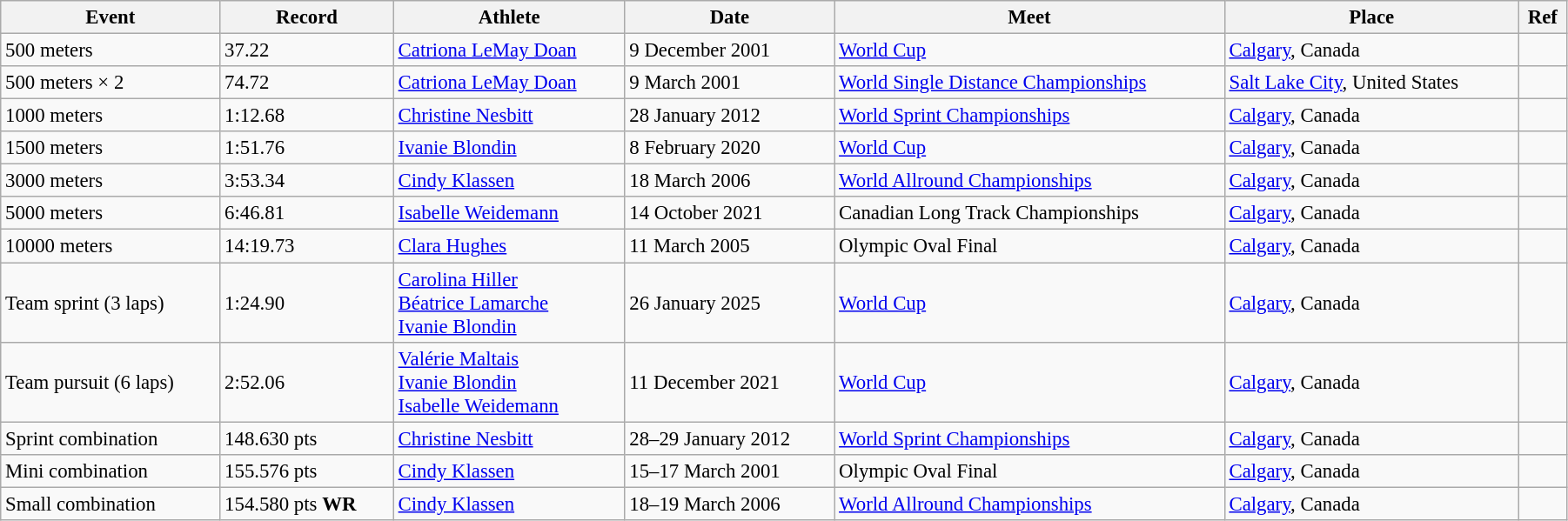<table class="wikitable" style="font-size:95%; width: 95%;">
<tr>
<th>Event</th>
<th>Record</th>
<th>Athlete</th>
<th>Date</th>
<th>Meet</th>
<th>Place</th>
<th>Ref</th>
</tr>
<tr>
<td>500 meters</td>
<td>37.22</td>
<td><a href='#'>Catriona LeMay Doan</a></td>
<td>9 December 2001</td>
<td><a href='#'>World Cup</a></td>
<td><a href='#'>Calgary</a>, Canada</td>
<td></td>
</tr>
<tr>
<td>500 meters × 2</td>
<td>74.72</td>
<td><a href='#'>Catriona LeMay Doan</a></td>
<td>9 March 2001</td>
<td><a href='#'>World Single Distance Championships</a></td>
<td><a href='#'>Salt Lake City</a>, United States</td>
<td></td>
</tr>
<tr>
<td>1000 meters</td>
<td>1:12.68</td>
<td><a href='#'>Christine Nesbitt</a></td>
<td>28 January 2012</td>
<td><a href='#'>World Sprint Championships</a></td>
<td><a href='#'>Calgary</a>, Canada</td>
<td></td>
</tr>
<tr>
<td>1500 meters</td>
<td>1:51.76</td>
<td><a href='#'>Ivanie Blondin</a></td>
<td>8 February 2020</td>
<td><a href='#'>World Cup</a></td>
<td><a href='#'>Calgary</a>, Canada</td>
<td></td>
</tr>
<tr>
<td>3000 meters</td>
<td>3:53.34</td>
<td><a href='#'>Cindy Klassen</a></td>
<td>18 March 2006</td>
<td><a href='#'>World Allround Championships</a></td>
<td><a href='#'>Calgary</a>, Canada</td>
<td></td>
</tr>
<tr>
<td>5000 meters</td>
<td>6:46.81</td>
<td><a href='#'>Isabelle Weidemann</a></td>
<td>14 October 2021</td>
<td>Canadian Long Track Championships</td>
<td><a href='#'>Calgary</a>, Canada</td>
<td></td>
</tr>
<tr>
<td>10000 meters</td>
<td>14:19.73</td>
<td><a href='#'>Clara Hughes</a></td>
<td>11 March 2005</td>
<td>Olympic Oval Final</td>
<td><a href='#'>Calgary</a>, Canada</td>
<td></td>
</tr>
<tr>
<td>Team sprint (3 laps)</td>
<td>1:24.90</td>
<td><a href='#'>Carolina Hiller</a><br><a href='#'>Béatrice Lamarche</a><br><a href='#'>Ivanie Blondin</a></td>
<td>26 January 2025</td>
<td><a href='#'>World Cup</a></td>
<td><a href='#'>Calgary</a>, Canada</td>
<td></td>
</tr>
<tr>
<td>Team pursuit (6 laps)</td>
<td>2:52.06</td>
<td><a href='#'>Valérie Maltais</a><br><a href='#'>Ivanie Blondin</a><br><a href='#'>Isabelle Weidemann</a></td>
<td>11 December 2021</td>
<td><a href='#'>World Cup</a></td>
<td><a href='#'>Calgary</a>, Canada</td>
<td></td>
</tr>
<tr>
<td>Sprint combination</td>
<td>148.630 pts</td>
<td><a href='#'>Christine Nesbitt</a></td>
<td>28–29 January 2012</td>
<td><a href='#'>World Sprint Championships</a></td>
<td><a href='#'>Calgary</a>, Canada</td>
<td></td>
</tr>
<tr>
<td>Mini combination</td>
<td>155.576 pts</td>
<td><a href='#'>Cindy Klassen</a></td>
<td>15–17 March 2001</td>
<td>Olympic Oval Final</td>
<td><a href='#'>Calgary</a>, Canada</td>
<td></td>
</tr>
<tr>
<td>Small combination</td>
<td>154.580 pts <strong>WR</strong></td>
<td><a href='#'>Cindy Klassen</a></td>
<td>18–19 March 2006</td>
<td><a href='#'>World Allround Championships</a></td>
<td><a href='#'>Calgary</a>, Canada</td>
<td></td>
</tr>
</table>
